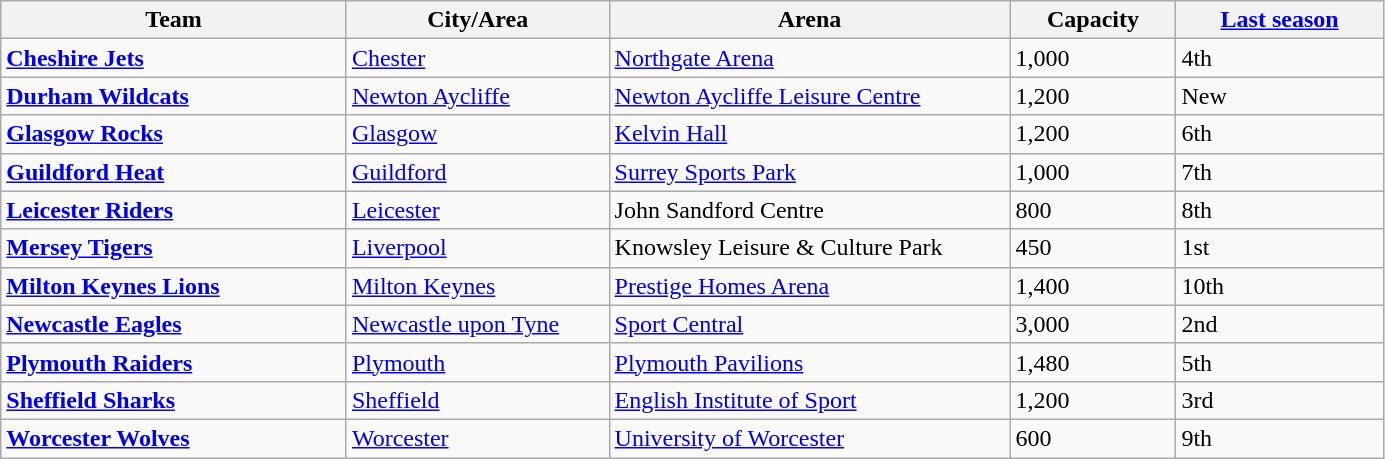<table class="wikitable sortable" style="width: 73%">
<tr>
<th width=25%>Team</th>
<th width=19%>City/Area</th>
<th width=29%>Arena</th>
<th width=12%>Capacity</th>
<th width=15%><a href='#'>Last season</a></th>
</tr>
<tr>
<td><strong><a href='#'>Cheshire Jets</a></strong></td>
<td><a href='#'>Chester</a></td>
<td><a href='#'>Northgate Arena</a></td>
<td>1,000</td>
<td>4th</td>
</tr>
<tr>
<td><strong><a href='#'>Durham Wildcats</a></strong></td>
<td><a href='#'>Newton Aycliffe</a></td>
<td><a href='#'>Newton Aycliffe Leisure Centre</a></td>
<td>1,200</td>
<td>New</td>
</tr>
<tr>
<td><strong><a href='#'>Glasgow Rocks</a></strong></td>
<td><a href='#'>Glasgow</a></td>
<td><a href='#'>Kelvin Hall</a></td>
<td>1,200</td>
<td>6th</td>
</tr>
<tr>
<td><strong><a href='#'>Guildford Heat</a></strong></td>
<td><a href='#'>Guildford</a></td>
<td><a href='#'>Surrey Sports Park</a></td>
<td>1,000</td>
<td>7th</td>
</tr>
<tr>
<td><strong><a href='#'>Leicester Riders</a></strong></td>
<td><a href='#'>Leicester</a></td>
<td>John Sandford Centre</td>
<td>800</td>
<td>8th</td>
</tr>
<tr>
<td><strong><a href='#'>Mersey Tigers</a></strong></td>
<td><a href='#'>Liverpool</a></td>
<td>Knowsley Leisure & Culture Park</td>
<td>450</td>
<td>1st</td>
</tr>
<tr>
<td><strong><a href='#'>Milton Keynes Lions</a></strong></td>
<td><a href='#'>Milton Keynes</a></td>
<td><a href='#'>Prestige Homes Arena</a></td>
<td>1,400</td>
<td>10th</td>
</tr>
<tr>
<td><strong><a href='#'>Newcastle Eagles</a></strong></td>
<td><a href='#'>Newcastle upon Tyne</a></td>
<td><a href='#'>Sport Central</a></td>
<td>3,000</td>
<td>2nd</td>
</tr>
<tr>
<td><strong><a href='#'>Plymouth Raiders</a></strong></td>
<td><a href='#'>Plymouth</a></td>
<td><a href='#'>Plymouth Pavilions</a></td>
<td>1,480</td>
<td>5th</td>
</tr>
<tr>
<td><strong><a href='#'>Sheffield Sharks</a></strong></td>
<td><a href='#'>Sheffield</a></td>
<td><a href='#'>English Institute of Sport</a></td>
<td>1,200</td>
<td>3rd</td>
</tr>
<tr>
<td><strong><a href='#'>Worcester Wolves</a></strong></td>
<td><a href='#'>Worcester</a></td>
<td><a href='#'>University of Worcester</a></td>
<td>600</td>
<td>9th</td>
</tr>
</table>
